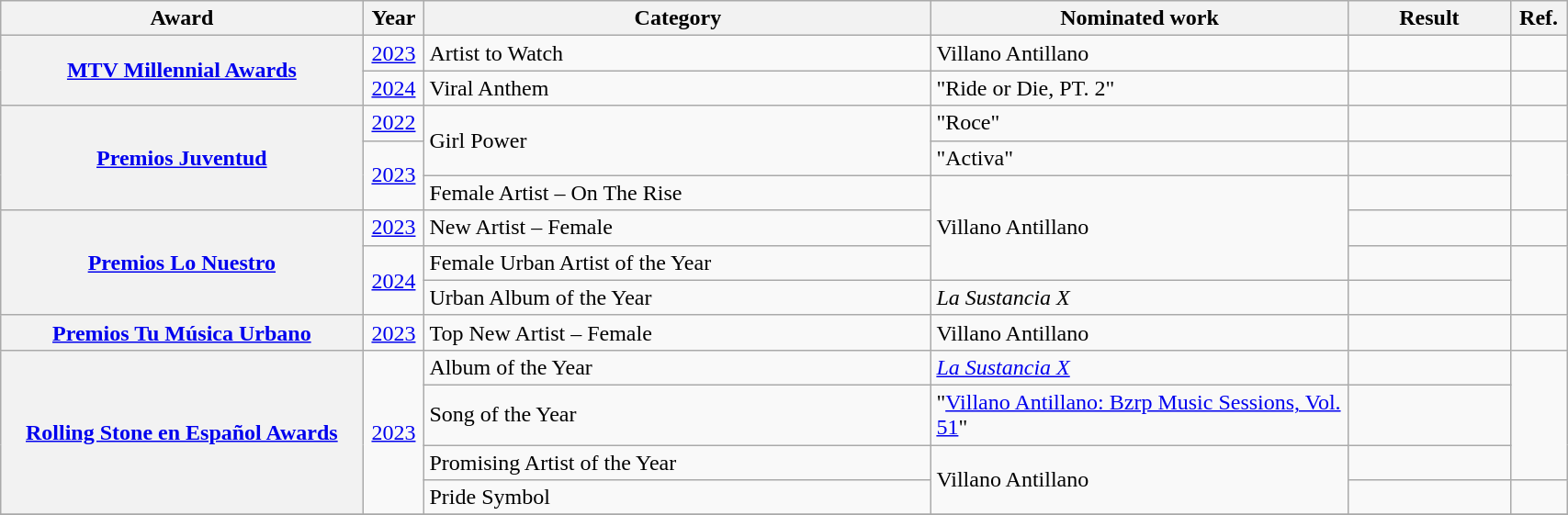<table class="wikitable sortable plainrowheaders" style="width:90%;">
<tr>
<th style="width:20%;">Award</th>
<th width=3%>Year</th>
<th style="width:28%;">Category</th>
<th style="width:23%;">Nominated work</th>
<th style="width:9%;">Result</th>
<th style="width:3%;">Ref.</th>
</tr>
<tr>
<th scope="row" rowspan="2"><a href='#'>MTV Millennial Awards</a></th>
<td align="center"><a href='#'>2023</a></td>
<td>Artist to Watch</td>
<td>Villano Antillano</td>
<td></td>
<td></td>
</tr>
<tr>
<td align="center"><a href='#'>2024</a></td>
<td>Viral Anthem</td>
<td>"Ride or Die, PT. 2" </td>
<td></td>
<td align="center"></td>
</tr>
<tr>
<th scope="row" rowspan="3"><a href='#'>Premios Juventud</a></th>
<td align="center"><a href='#'>2022</a></td>
<td rowspan="2">Girl Power</td>
<td>"Roce" </td>
<td></td>
<td></td>
</tr>
<tr>
<td rowspan="2" align="center"><a href='#'>2023</a></td>
<td>"Activa" </td>
<td></td>
<td rowspan="2"></td>
</tr>
<tr>
<td>Female Artist – On The Rise</td>
<td rowspan="3">Villano Antillano</td>
<td></td>
</tr>
<tr>
<th scope="row" rowspan="3"><a href='#'>Premios Lo Nuestro</a></th>
<td align="center"><a href='#'>2023</a></td>
<td>New Artist – Female</td>
<td></td>
<td></td>
</tr>
<tr>
<td rowspan="2" align="center"><a href='#'>2024</a></td>
<td>Female Urban Artist of the Year</td>
<td></td>
<td align="center" rowspan="2"></td>
</tr>
<tr>
<td>Urban Album of the Year</td>
<td><em>La Sustancia X</em></td>
<td></td>
</tr>
<tr>
<th scope="row"><a href='#'>Premios Tu Música Urbano</a></th>
<td align="center"><a href='#'>2023</a></td>
<td>Top New Artist – Female</td>
<td>Villano Antillano</td>
<td></td>
<td></td>
</tr>
<tr>
<th scope="row" rowspan="4"><a href='#'>Rolling Stone en Español Awards</a></th>
<td align="center" rowspan="4"><a href='#'>2023</a></td>
<td>Album of the Year</td>
<td><em><a href='#'>La Sustancia X</a></em></td>
<td></td>
<td rowspan="3"></td>
</tr>
<tr>
<td>Song of the Year</td>
<td>"<a href='#'>Villano Antillano: Bzrp Music Sessions, Vol. 51</a>" </td>
<td></td>
</tr>
<tr>
<td>Promising Artist of the Year</td>
<td rowspan="2">Villano Antillano</td>
<td></td>
</tr>
<tr>
<td>Pride Symbol</td>
<td></td>
<td></td>
</tr>
<tr>
</tr>
</table>
